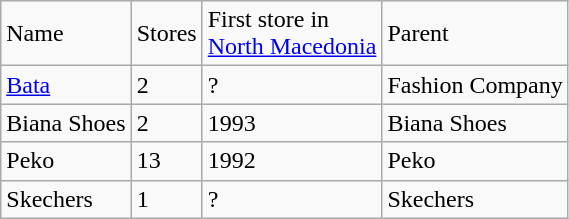<table class="wikitable sortable">
<tr>
<td>Name</td>
<td>Stores</td>
<td>First store in<br><a href='#'>North Macedonia</a></td>
<td>Parent</td>
</tr>
<tr>
<td><a href='#'>Bata</a></td>
<td>2</td>
<td>?</td>
<td>Fashion Company</td>
</tr>
<tr>
<td>Biana Shoes</td>
<td>2</td>
<td>1993</td>
<td>Biana Shoes</td>
</tr>
<tr>
<td>Peko</td>
<td>13</td>
<td>1992</td>
<td>Peko</td>
</tr>
<tr>
<td>Skechers</td>
<td>1</td>
<td>?</td>
<td>Skechers</td>
</tr>
</table>
